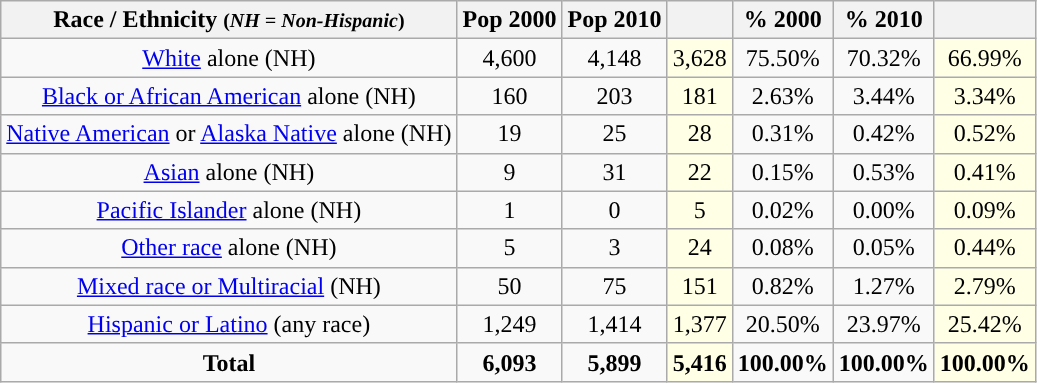<table class="wikitable" style="text-align:center;">
<tr>
<th>Race / Ethnicity <small>(<em>NH = Non-Hispanic</em>)</small></th>
<th>Pop 2000</th>
<th>Pop 2010</th>
<th></th>
<th>% 2000</th>
<th>% 2010</th>
<th></th>
</tr>
<tr>
<td><a href='#'>White</a> alone (NH)</td>
<td>4,600</td>
<td>4,148</td>
<td style='background: #ffffe6;'>3,628</td>
<td>75.50%</td>
<td>70.32%</td>
<td style='background: #ffffe6;'>66.99%</td>
</tr>
<tr>
<td><a href='#'>Black or African American</a> alone (NH)</td>
<td>160</td>
<td>203</td>
<td style='background: #ffffe6;'>181</td>
<td>2.63%</td>
<td>3.44%</td>
<td style='background: #ffffe6;'>3.34%</td>
</tr>
<tr>
<td><a href='#'>Native American</a> or <a href='#'>Alaska Native</a> alone (NH)</td>
<td>19</td>
<td>25</td>
<td style='background: #ffffe6;'>28</td>
<td>0.31%</td>
<td>0.42%</td>
<td style='background: #ffffe6;'>0.52%</td>
</tr>
<tr>
<td><a href='#'>Asian</a> alone (NH)</td>
<td>9</td>
<td>31</td>
<td style='background: #ffffe6;'>22</td>
<td>0.15%</td>
<td>0.53%</td>
<td style='background: #ffffe6;'>0.41%</td>
</tr>
<tr>
<td><a href='#'>Pacific Islander</a> alone (NH)</td>
<td>1</td>
<td>0</td>
<td style='background: #ffffe6;'>5</td>
<td>0.02%</td>
<td>0.00%</td>
<td style='background: #ffffe6;'>0.09%</td>
</tr>
<tr>
<td><a href='#'>Other race</a> alone (NH)</td>
<td>5</td>
<td>3</td>
<td style='background: #ffffe6;'>24</td>
<td>0.08%</td>
<td>0.05%</td>
<td style='background: #ffffe6;'>0.44%</td>
</tr>
<tr>
<td><a href='#'>Mixed race or Multiracial</a> (NH)</td>
<td>50</td>
<td>75</td>
<td style='background: #ffffe6;'>151</td>
<td>0.82%</td>
<td>1.27%</td>
<td style='background: #ffffe6;'>2.79%</td>
</tr>
<tr>
<td><a href='#'>Hispanic or Latino</a> (any race)</td>
<td>1,249</td>
<td>1,414</td>
<td style='background: #ffffe6;'>1,377</td>
<td>20.50%</td>
<td>23.97%</td>
<td style='background: #ffffe6;'>25.42%</td>
</tr>
<tr>
<td><strong>Total</strong></td>
<td><strong>6,093</strong></td>
<td><strong>5,899</strong></td>
<td style='background: #ffffe6;'><strong>5,416</strong></td>
<td><strong>100.00%</strong></td>
<td><strong>100.00%</strong></td>
<td style='background: #ffffe6;'><strong>100.00%</strong></td>
</tr>
</table>
